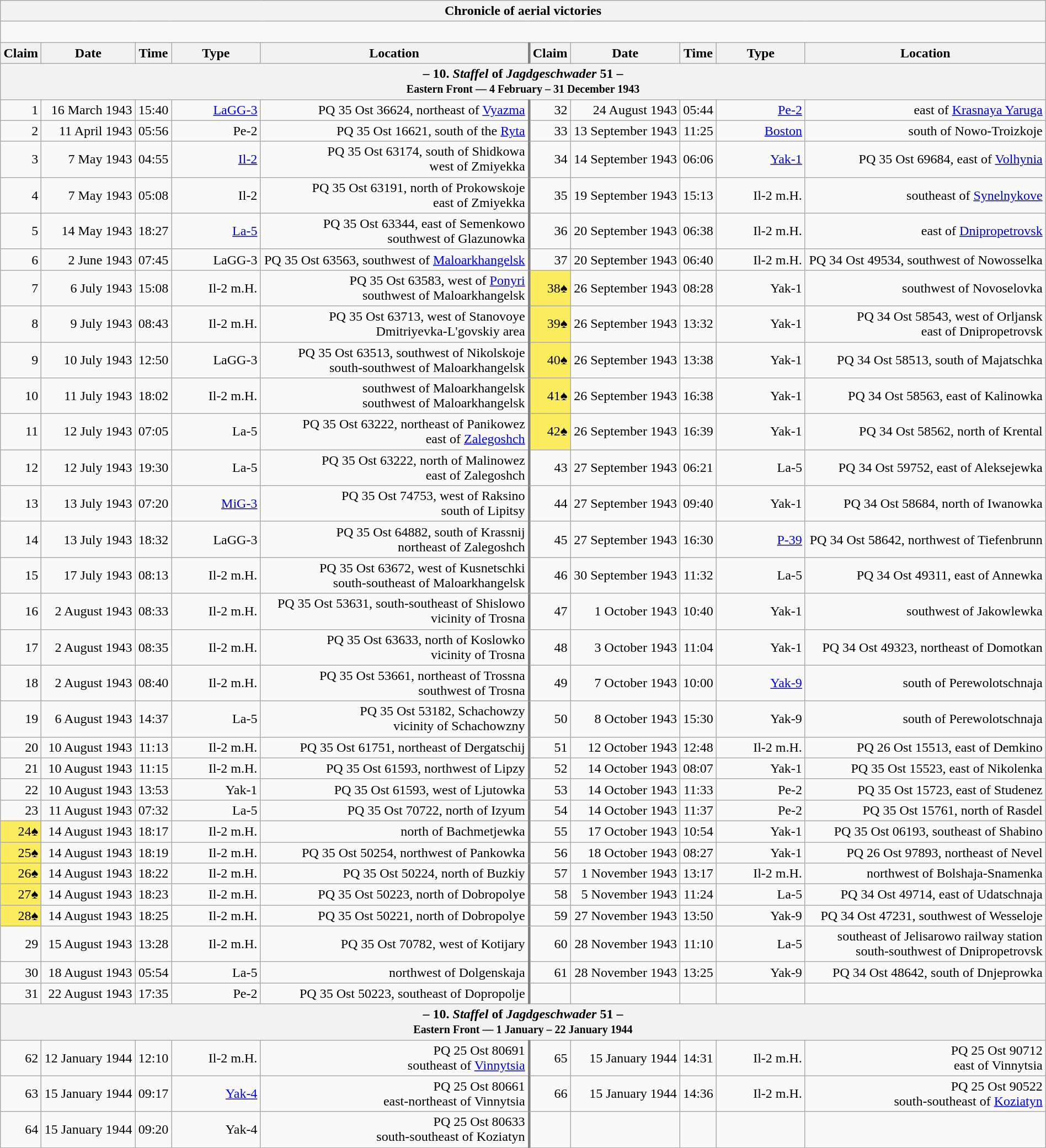<table class="wikitable plainrowheaders collapsible" style="margin-left: auto; margin-right: auto; border: none; text-align:right; width: 100%;">
<tr>
<th colspan="10">Chronicle of aerial victories</th>
</tr>
<tr>
<td colspan="10" style="text-align: left;"><br></td>
</tr>
<tr>
<th scope="col">Claim</th>
<th scope="col">Date</th>
<th scope="col">Time</th>
<th scope="col" width="100px">Type</th>
<th scope="col">Location</th>
<th scope="col" style="border-left: 3px solid grey;">Claim</th>
<th scope="col">Date</th>
<th scope="col">Time</th>
<th scope="col" width="100px">Type</th>
<th scope="col">Location</th>
</tr>
<tr>
<th colspan="10">– 10. <em>Staffel</em> of <em>Jagdgeschwader</em> 51 –<br><small>Eastern Front — 4 February – 31 December 1943</small></th>
</tr>
<tr>
<td>1</td>
<td>16 March 1943</td>
<td>15:40</td>
<td><a href='#'>LaGG-3</a></td>
<td>PQ 35 Ost 36624,  northeast of <a href='#'>Vyazma</a></td>
<td style="border-left: 3px solid grey;">32</td>
<td>24 August 1943</td>
<td>05:44</td>
<td><a href='#'>Pe-2</a></td>
<td> east of <a href='#'>Krasnaya Yaruga</a></td>
</tr>
<tr>
<td>2</td>
<td>11 April 1943</td>
<td>05:56</td>
<td>Pe-2</td>
<td>PQ 35 Ost 16621,  south of the <a href='#'>Ryta</a></td>
<td style="border-left: 3px solid grey;">33</td>
<td>13 September 1943</td>
<td>11:25</td>
<td><a href='#'>Boston</a></td>
<td> south of Nowo-Troizkoje</td>
</tr>
<tr>
<td>3</td>
<td>7 May 1943</td>
<td>04:55</td>
<td><a href='#'>Il-2</a></td>
<td>PQ 35 Ost 63174,  south of Shidkowa<br> west of Zmiyekka</td>
<td style="border-left: 3px solid grey;">34</td>
<td>14 September 1943</td>
<td>06:06</td>
<td><a href='#'>Yak-1</a></td>
<td>PQ 35 Ost 69684, east of <a href='#'>Volhynia</a></td>
</tr>
<tr>
<td>4</td>
<td>7 May 1943</td>
<td>05:08</td>
<td>Il-2</td>
<td>PQ 35 Ost 63191,  north of Prokowskoje<br> east of Zmiyekka</td>
<td style="border-left: 3px solid grey;">35</td>
<td>19 September 1943</td>
<td>15:13</td>
<td>Il-2 m.H.</td>
<td> southeast of <a href='#'>Synelnykove</a></td>
</tr>
<tr>
<td>5</td>
<td>14 May 1943</td>
<td>18:27</td>
<td><a href='#'>La-5</a></td>
<td>PQ 35 Ost 63344,  east of Semenkowo<br> southwest of Glazunowka</td>
<td style="border-left: 3px solid grey;">36</td>
<td>20 September 1943</td>
<td>06:38</td>
<td>Il-2 m.H.</td>
<td> east of <a href='#'>Dnipropetrovsk</a></td>
</tr>
<tr>
<td>6</td>
<td>2 June 1943</td>
<td>07:45</td>
<td>LaGG-3</td>
<td>PQ 35 Ost 63563,  southwest of <a href='#'>Maloarkhangelsk</a></td>
<td style="border-left: 3px solid grey;">37</td>
<td>20 September 1943</td>
<td>06:40</td>
<td>Il-2 m.H.</td>
<td>PQ 34 Ost 49534,  southwest of Nowosselka</td>
</tr>
<tr>
<td>7</td>
<td>6 July 1943</td>
<td>15:08</td>
<td>Il-2 m.H.</td>
<td>PQ 35 Ost 63583,  west of <a href='#'>Ponyri</a><br> southwest of Maloarkhangelsk</td>
<td style="border-left: 3px solid grey; background:#fbec5d;">38♠</td>
<td>26 September 1943</td>
<td>08:28</td>
<td>Yak-1</td>
<td> southwest of Novoselovka</td>
</tr>
<tr>
<td>8</td>
<td>9 July 1943</td>
<td>08:43</td>
<td>Il-2 m.H.</td>
<td>PQ 35 Ost 63713,  west of Stanovoye<br>Dmitriyevka-L'govskiy area</td>
<td style="border-left: 3px solid grey; background:#fbec5d;">39♠</td>
<td>26 September 1943</td>
<td>13:32</td>
<td>Yak-1</td>
<td>PQ 34 Ost 58543,  west of Orljansk<br>east of Dnipropetrovsk</td>
</tr>
<tr>
<td>9</td>
<td>10 July 1943</td>
<td>12:50</td>
<td>LaGG-3</td>
<td>PQ 35 Ost 63513,  southwest of Nikolskoje<br> south-southwest of Maloarkhangelsk</td>
<td style="border-left: 3px solid grey; background:#fbec5d;">40♠</td>
<td>26 September 1943</td>
<td>13:38</td>
<td>Yak-1</td>
<td>PQ 34 Ost 58513,  south of Majatschka</td>
</tr>
<tr>
<td>10</td>
<td>11 July 1943</td>
<td>18:02</td>
<td>Il-2 m.H.</td>
<td> southwest of Maloarkhangelsk<br> southwest of Maloarkhangelsk</td>
<td style="border-left: 3px solid grey; background:#fbec5d;">41♠</td>
<td>26 September 1943</td>
<td>16:38</td>
<td>Yak-1</td>
<td>PQ 34 Ost 58563,  east of Kalinowka</td>
</tr>
<tr>
<td>11</td>
<td>12 July 1943</td>
<td>07:05</td>
<td>La-5</td>
<td>PQ 35 Ost 63222,  northeast of Panikowez<br> east of <a href='#'>Zalegoshch</a></td>
<td style="border-left: 3px solid grey; background:#fbec5d;">42♠</td>
<td>26 September 1943</td>
<td>16:39</td>
<td>Yak-1</td>
<td>PQ 34 Ost 58562,  north of Krental</td>
</tr>
<tr>
<td>12</td>
<td>12 July 1943</td>
<td>19:30</td>
<td>La-5</td>
<td>PQ 35 Ost 63222,  north of Malinowez<br> east of Zalegoshch</td>
<td style="border-left: 3px solid grey;">43</td>
<td>27 September 1943</td>
<td>06:21</td>
<td>La-5</td>
<td>PQ 34 Ost 59752,  east of Aleksejewka</td>
</tr>
<tr>
<td>13</td>
<td>13 July 1943</td>
<td>07:20</td>
<td><a href='#'>MiG-3</a></td>
<td>PQ 35 Ost 74753,  west of Raksino<br> south of Lipitsy</td>
<td style="border-left: 3px solid grey;">44</td>
<td>27 September 1943</td>
<td>09:40</td>
<td>Yak-1</td>
<td>PQ 34 Ost 58684,  north of Iwanowka</td>
</tr>
<tr>
<td>14</td>
<td>13 July 1943</td>
<td>18:32</td>
<td>LaGG-3</td>
<td>PQ 35 Ost 64882,  south of Krassnij<br> northeast of Zalegoshch</td>
<td style="border-left: 3px solid grey;">45</td>
<td>27 September 1943</td>
<td>16:30</td>
<td><a href='#'>P-39</a></td>
<td>PQ 34 Ost 58642,  northwest of Tiefenbrunn</td>
</tr>
<tr>
<td>15</td>
<td>17 July 1943</td>
<td>08:13</td>
<td>Il-2 m.H.</td>
<td>PQ 35 Ost 63672,  west of Kusnetschki<br> south-southeast of Maloarkhangelsk</td>
<td style="border-left: 3px solid grey;">46</td>
<td>30 September 1943</td>
<td>11:32</td>
<td>La-5</td>
<td>PQ 34 Ost 49311,  east of Annewka</td>
</tr>
<tr>
<td>16</td>
<td>2 August 1943</td>
<td>08:33</td>
<td>Il-2 m.H.</td>
<td>PQ 35 Ost 53631,  south-southeast of Shislowo<br>vicinity of Trosna</td>
<td style="border-left: 3px solid grey;">47</td>
<td>1 October 1943</td>
<td>10:40</td>
<td>Yak-1</td>
<td> southwest of Jakowlewka</td>
</tr>
<tr>
<td>17</td>
<td>2 August 1943</td>
<td>08:35</td>
<td>Il-2 m.H.</td>
<td>PQ 35 Ost 63633,  north of Koslowko<br>vicinity of Trosna</td>
<td style="border-left: 3px solid grey;">48</td>
<td>3 October 1943</td>
<td>11:04</td>
<td>Yak-1</td>
<td>PQ 34 Ost 49323,  northeast of Domotkan</td>
</tr>
<tr>
<td>18</td>
<td>2 August 1943</td>
<td>08:40</td>
<td>Il-2 m.H.</td>
<td>PQ 35 Ost 53661,  northeast of Trossna<br> southwest of Trosna</td>
<td style="border-left: 3px solid grey;">49</td>
<td>7 October 1943</td>
<td>10:00</td>
<td><a href='#'>Yak-9</a></td>
<td> south of Perewolotschnaja</td>
</tr>
<tr>
<td>19</td>
<td>6 August 1943</td>
<td>14:37</td>
<td>La-5</td>
<td>PQ 35 Ost 53182, Schachowzy<br>vicinity of Schachowzny</td>
<td style="border-left: 3px solid grey;">50</td>
<td>8 October 1943</td>
<td>15:30</td>
<td>Yak-9</td>
<td> south of Perewolotschnaja</td>
</tr>
<tr>
<td>20</td>
<td>10 August 1943</td>
<td>11:13</td>
<td>Il-2 m.H.</td>
<td>PQ 35 Ost 61751,  northeast of Dergatschij</td>
<td style="border-left: 3px solid grey;">51</td>
<td>12 October 1943</td>
<td>12:48</td>
<td>Il-2 m.H.</td>
<td>PQ 26 Ost 15513,  east of Demkino</td>
</tr>
<tr>
<td>21</td>
<td>10 August 1943</td>
<td>11:15</td>
<td>Il-2 m.H.</td>
<td>PQ 35 Ost 61593,  northwest of Lipzy</td>
<td style="border-left: 3px solid grey;">52</td>
<td>14 October 1943</td>
<td>08:07</td>
<td>Yak-1</td>
<td>PQ 35 Ost 15523,  east of Nikolenka</td>
</tr>
<tr>
<td>22</td>
<td>10 August 1943</td>
<td>13:53</td>
<td>Yak-1</td>
<td>PQ 35 Ost 61593,  west of Ljutowka</td>
<td style="border-left: 3px solid grey;">53</td>
<td>14 October 1943</td>
<td>11:33</td>
<td>Pe-2</td>
<td>PQ 35 Ost 15723,  east of Studenez</td>
</tr>
<tr>
<td>23</td>
<td>11 August 1943</td>
<td>07:32</td>
<td>La-5</td>
<td>PQ 35 Ost 70722, north of Izyum</td>
<td style="border-left: 3px solid grey;">54</td>
<td>14 October 1943</td>
<td>11:37</td>
<td>Pe-2</td>
<td>PQ 35 Ost 15761,  north of Rasdel</td>
</tr>
<tr>
<td style="background:#fbec5d;">24♠</td>
<td>14 August 1943</td>
<td>18:17</td>
<td>Il-2 m.H.</td>
<td> north of Bachmetjewka</td>
<td style="border-left: 3px solid grey;">55</td>
<td>17 October 1943</td>
<td>10:54</td>
<td>Yak-1</td>
<td>PQ 35 Ost 06193, southeast of Shabino</td>
</tr>
<tr>
<td style="background:#fbec5d;">25♠</td>
<td>14 August 1943</td>
<td>18:19</td>
<td>Il-2 m.H.</td>
<td>PQ 35 Ost 50254,  northwest of Pankowka</td>
<td style="border-left: 3px solid grey;">56</td>
<td>18 October 1943</td>
<td>08:27</td>
<td>Yak-1</td>
<td>PQ 26 Ost 97893,  northeast of Nevel</td>
</tr>
<tr>
<td style="background:#fbec5d;">26♠</td>
<td>14 August 1943</td>
<td>18:22</td>
<td>Il-2 m.H.</td>
<td>PQ 35 Ost 50224,  north of Buzkiy</td>
<td style="border-left: 3px solid grey;">57</td>
<td>1 November 1943</td>
<td>13:17</td>
<td>Il-2 m.H.</td>
<td> northwest of Bolshaja-Snamenka</td>
</tr>
<tr>
<td style="background:#fbec5d;">27♠</td>
<td>14 August 1943</td>
<td>18:23</td>
<td>Il-2 m.H.</td>
<td>PQ 35 Ost 50223,  north of Dobropolye</td>
<td style="border-left: 3px solid grey;">58</td>
<td>5 November 1943</td>
<td>11:24</td>
<td>La-5</td>
<td>PQ 34 Ost 49714,  east of Udatschnaja</td>
</tr>
<tr>
<td style="background:#fbec5d;">28♠</td>
<td>14 August 1943</td>
<td>18:25</td>
<td>Il-2 m.H.</td>
<td>PQ 35 Ost 50221,  north of Dobropolye</td>
<td style="border-left: 3px solid grey;">59</td>
<td>27 November 1943</td>
<td>13:50</td>
<td>Yak-9</td>
<td>PQ 34 Ost 47231,  southwest of Wesseloje</td>
</tr>
<tr>
<td>29</td>
<td>15 August 1943</td>
<td>13:28</td>
<td>Il-2 m.H.</td>
<td>PQ 35 Ost 70782,  west of Kotijary</td>
<td style="border-left: 3px solid grey;">60</td>
<td>28 November 1943</td>
<td>11:10</td>
<td>La-5</td>
<td> southeast of Jelisarowo railway station<br> south-southwest of Dnipropetrovsk</td>
</tr>
<tr>
<td>30</td>
<td>18 August 1943</td>
<td>05:54</td>
<td>La-5</td>
<td> northwest of Dolgenskaja</td>
<td style="border-left: 3px solid grey;">61</td>
<td>28 November 1943</td>
<td>13:25</td>
<td>Yak-9</td>
<td>PQ 34 Ost 48642,  south of Dnjeprowka</td>
</tr>
<tr>
<td>31</td>
<td>22 August 1943</td>
<td>17:35</td>
<td>Pe-2</td>
<td>PQ 35 Ost 50223,  southeast of Dopropolje</td>
<td style="border-left: 3px solid grey;"></td>
<td></td>
<td></td>
<td></td>
<td></td>
</tr>
<tr>
<th colspan="10">– 10. <em>Staffel</em> of <em>Jagdgeschwader</em> 51 –<br><small>Eastern Front — 1 January – 22 January 1944</small></th>
</tr>
<tr>
<td>62</td>
<td>12 January 1944</td>
<td>12:10</td>
<td>Il-2 m.H.</td>
<td>PQ 25 Ost 80691<br> southeast of <a href='#'>Vinnytsia</a></td>
<td style="border-left: 3px solid grey;">65</td>
<td>15 January 1944</td>
<td>14:31</td>
<td>Il-2 m.H.</td>
<td>PQ 25 Ost 90712<br> east of Vinnytsia</td>
</tr>
<tr>
<td>63</td>
<td>15 January 1944</td>
<td>09:17</td>
<td><a href='#'>Yak-4</a></td>
<td>PQ 25 Ost 80661<br> east-northeast of Vinnytsia</td>
<td style="border-left: 3px solid grey;">66</td>
<td>15 January 1944</td>
<td>14:36</td>
<td>Il-2 m.H.</td>
<td>PQ 25 Ost 90522<br> south-southeast of <a href='#'>Koziatyn</a></td>
</tr>
<tr>
<td>64</td>
<td>15 January 1944</td>
<td>09:20</td>
<td>Yak-4</td>
<td>PQ 25 Ost 80633<br> south-southeast of Koziatyn</td>
<td style="border-left: 3px solid grey;"></td>
<td></td>
<td></td>
<td></td>
<td></td>
</tr>
</table>
